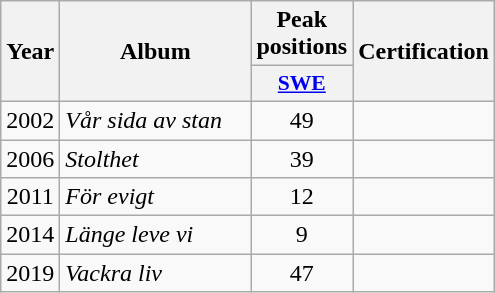<table class="wikitable">
<tr>
<th align="center" rowspan="2" width="10">Year</th>
<th align="center" rowspan="2" width="120">Album</th>
<th align="center" colspan="1" width="20">Peak positions</th>
<th align="center" rowspan="2" width="70">Certification</th>
</tr>
<tr>
<th scope="col" style="width:3em;font-size:90%;"><a href='#'>SWE</a><br></th>
</tr>
<tr>
<td style="text-align:center;">2002</td>
<td><em>Vår sida av stan</em></td>
<td style="text-align:center;">49</td>
<td style="text-align:center;"></td>
</tr>
<tr>
<td style="text-align:center;">2006</td>
<td><em>Stolthet</em></td>
<td style="text-align:center;">39</td>
<td style="text-align:center;"></td>
</tr>
<tr>
<td style="text-align:center;">2011</td>
<td><em>För evigt</em></td>
<td style="text-align:center;">12</td>
<td style="text-align:center;"></td>
</tr>
<tr>
<td style="text-align:center;">2014</td>
<td><em>Länge leve vi</em></td>
<td style="text-align:center;">9</td>
<td style="text-align:center;"></td>
</tr>
<tr>
<td style="text-align:center;">2019</td>
<td><em>Vackra liv</em></td>
<td style="text-align:center;">47<br></td>
<td style="text-align:center;"></td>
</tr>
</table>
